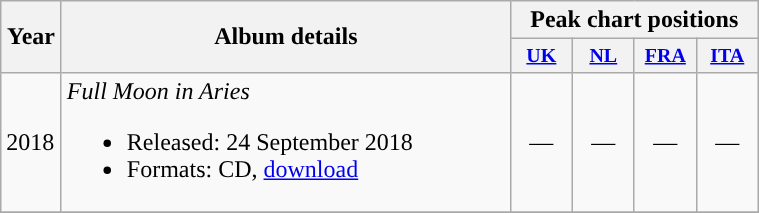<table class="wikitable">
<tr>
<th rowspan="2" width="33">Year</th>
<th rowspan="2" width="292">Album details</th>
<th colspan="10">Peak chart positions</th>
</tr>
<tr style="font-size:smaller;">
<th width="35"><a href='#'>UK</a></th>
<th width="35"><a href='#'>NL</a></th>
<th width="35"><a href='#'>FRA</a></th>
<th width="35£"><a href='#'>ITA</a></th>
</tr>
<tr>
<td>2018</td>
<td><em>Full Moon in Aries</em><br><ul><li>Released: 24 September 2018</li><li>Formats: CD, <a href='#'>download</a></li></ul></td>
<td valign="center" align="center">—</td>
<td valign="center" align="center">—</td>
<td valign="center" align="center">—</td>
<td valign="center" align="center">—</td>
</tr>
<tr>
</tr>
</table>
